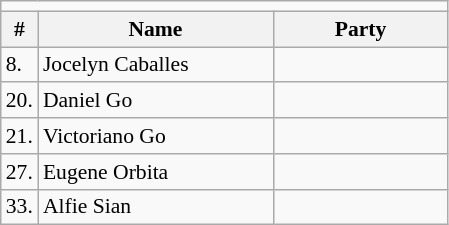<table class=wikitable style="font-size:90%">
<tr>
<td colspan=4 bgcolor=></td>
</tr>
<tr>
<th>#</th>
<th width=150px>Name</th>
<th colspan=2 width=110px>Party</th>
</tr>
<tr>
<td>8.</td>
<td>Jocelyn Caballes</td>
<td></td>
</tr>
<tr>
<td>20.</td>
<td>Daniel Go</td>
<td></td>
</tr>
<tr>
<td>21.</td>
<td>Victoriano Go</td>
<td></td>
</tr>
<tr>
<td>27.</td>
<td>Eugene Orbita</td>
<td></td>
</tr>
<tr>
<td>33.</td>
<td>Alfie Sian</td>
<td></td>
</tr>
</table>
